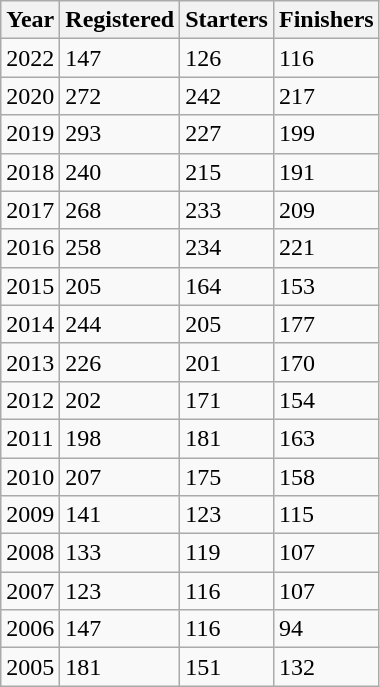<table class="wikitable sortable">
<tr>
<th>Year</th>
<th>Registered</th>
<th>Starters</th>
<th>Finishers</th>
</tr>
<tr>
<td>2022</td>
<td>147</td>
<td>126</td>
<td>116</td>
</tr>
<tr>
<td>2020</td>
<td>272</td>
<td>242</td>
<td>217</td>
</tr>
<tr>
<td>2019</td>
<td>293</td>
<td>227</td>
<td>199</td>
</tr>
<tr>
<td>2018</td>
<td>240</td>
<td>215</td>
<td>191</td>
</tr>
<tr>
<td>2017</td>
<td>268</td>
<td>233</td>
<td>209</td>
</tr>
<tr>
<td>2016</td>
<td>258</td>
<td>234</td>
<td>221</td>
</tr>
<tr>
<td>2015</td>
<td>205</td>
<td>164</td>
<td>153</td>
</tr>
<tr>
<td>2014</td>
<td>244</td>
<td>205</td>
<td>177</td>
</tr>
<tr>
<td>2013</td>
<td>226</td>
<td>201</td>
<td>170</td>
</tr>
<tr>
<td>2012</td>
<td>202</td>
<td>171</td>
<td>154</td>
</tr>
<tr>
<td>2011</td>
<td>198</td>
<td>181</td>
<td>163</td>
</tr>
<tr>
<td>2010</td>
<td>207</td>
<td>175</td>
<td>158</td>
</tr>
<tr>
<td>2009</td>
<td>141</td>
<td>123</td>
<td>115</td>
</tr>
<tr>
<td>2008</td>
<td>133</td>
<td>119</td>
<td>107</td>
</tr>
<tr>
<td>2007</td>
<td>123</td>
<td>116</td>
<td>107</td>
</tr>
<tr>
<td>2006</td>
<td>147</td>
<td>116</td>
<td>94</td>
</tr>
<tr>
<td>2005</td>
<td>181</td>
<td>151</td>
<td>132</td>
</tr>
</table>
